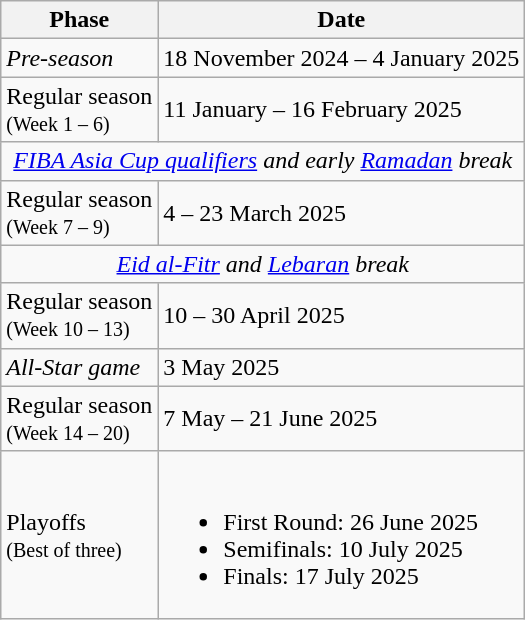<table class="wikitable">
<tr>
<th>Phase</th>
<th>Date</th>
</tr>
<tr>
<td><em>Pre-season</em></td>
<td>18 November 2024 – 4 January 2025</td>
</tr>
<tr>
<td>Regular season<br><small>(Week 1 – 6)</small></td>
<td>11 January – 16 February 2025</td>
</tr>
<tr>
<td colspan="2" style="text-align: center"><em><a href='#'>FIBA Asia Cup qualifiers</a> and early <a href='#'>Ramadan</a> break</em></td>
</tr>
<tr>
<td>Regular season<br><small>(Week 7 – 9)</small></td>
<td>4 – 23 March 2025</td>
</tr>
<tr>
<td colspan="2" style="text-align: center"><em><a href='#'>Eid al-Fitr</a> and <a href='#'>Lebaran</a> break</em></td>
</tr>
<tr>
<td>Regular season<br><small>(Week 10 – 13)</small></td>
<td>10 – 30 April 2025</td>
</tr>
<tr>
<td><em>All-Star game</em></td>
<td>3 May 2025</td>
</tr>
<tr>
<td>Regular season<br><small>(Week 14 – 20)</small></td>
<td>7 May – 21 June 2025</td>
</tr>
<tr>
<td>Playoffs<br><small>(Best of three)</small></td>
<td><br><ul><li>First Round: 26 June 2025</li><li>Semifinals: 10 July 2025</li><li>Finals: 17 July 2025</li></ul></td>
</tr>
</table>
